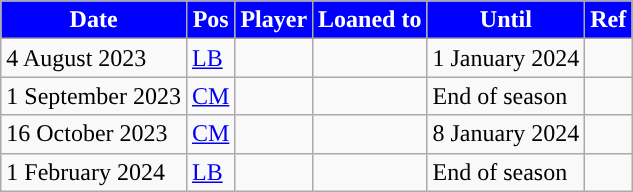<table class="wikitable plainrowheaders sortable">
<tr>
<th style="background:#0000FF;color:white;">Date</th>
<th style="background:#0000FF;color:white;">Pos</th>
<th style="background:#0000FF;color:white;">Player</th>
<th style="background:#0000FF;color:white;">Loaned to</th>
<th style="background:#0000FF;color:white;">Until</th>
<th style="background:#0000FF;color:white;">Ref</th>
</tr>
<tr>
<td>4 August 2023</td>
<td><a href='#'>LB</a></td>
<td></td>
<td></td>
<td>1 January 2024</td>
<td></td>
</tr>
<tr>
<td>1 September 2023</td>
<td><a href='#'>CM</a></td>
<td></td>
<td></td>
<td>End of season</td>
<td></td>
</tr>
<tr>
<td>16 October 2023</td>
<td><a href='#'>CM</a></td>
<td></td>
<td></td>
<td>8 January 2024</td>
<td></td>
</tr>
<tr>
<td>1 February 2024</td>
<td><a href='#'>LB</a></td>
<td></td>
<td></td>
<td>End of season</td>
<td></td>
</tr>
</table>
